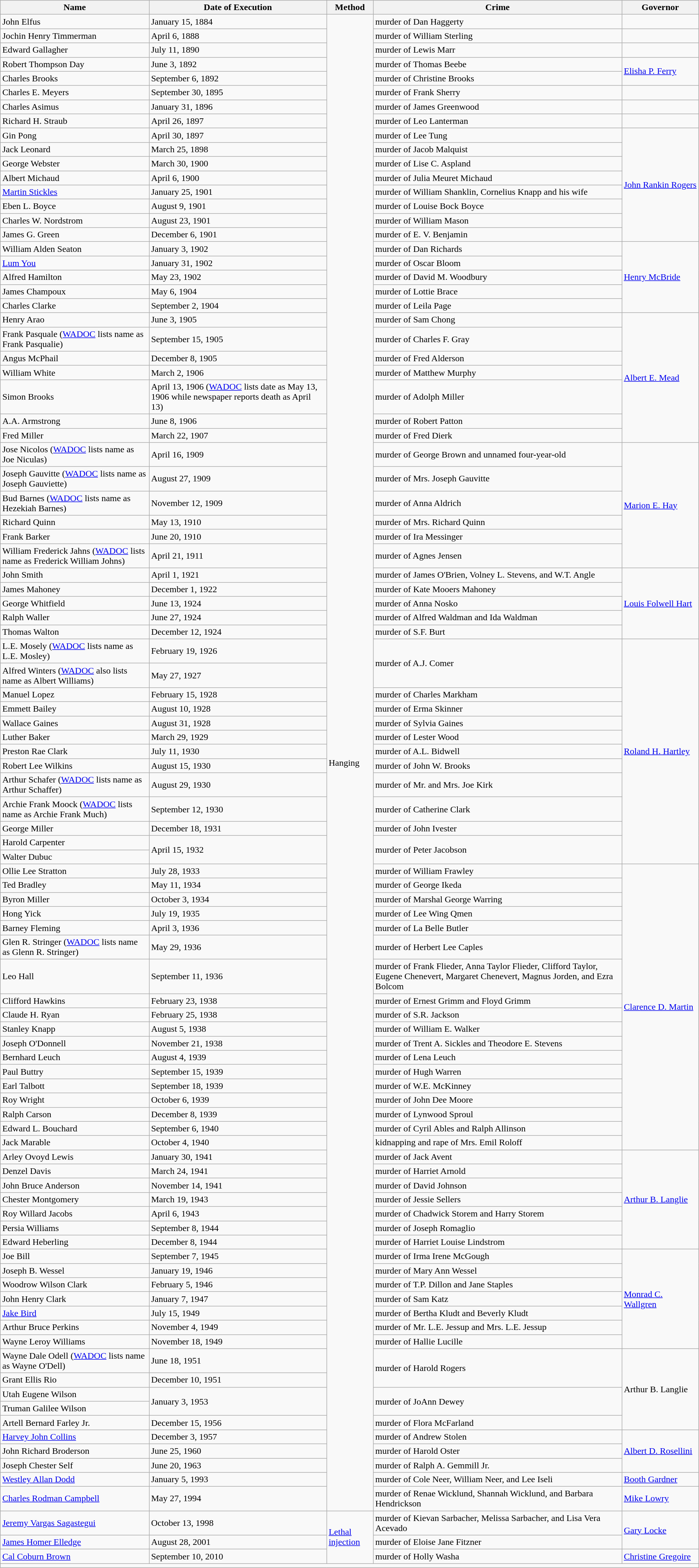<table class="wikitable">
<tr --->
<th>Name</th>
<th>Date of Execution</th>
<th>Method</th>
<th>Crime</th>
<th style="width:130px;">Governor</th>
</tr>
<tr>
<td>John Elfus</td>
<td>January 15, 1884</td>
<td rowspan="94">Hanging</td>
<td>murder of Dan Haggerty</td>
<td></td>
</tr>
<tr>
<td>Jochin Henry Timmerman</td>
<td>April 6, 1888</td>
<td>murder of William Sterling</td>
<td></td>
</tr>
<tr>
<td>Edward Gallagher</td>
<td>July 11, 1890</td>
<td>murder of Lewis Marr</td>
<td></td>
</tr>
<tr>
<td>Robert Thompson Day</td>
<td>June 3, 1892</td>
<td>murder of Thomas Beebe</td>
<td rowspan="2"><a href='#'>Elisha P. Ferry</a></td>
</tr>
<tr>
<td>Charles Brooks</td>
<td>September 6, 1892</td>
<td>murder of Christine Brooks</td>
</tr>
<tr>
<td>Charles E. Meyers</td>
<td>September 30, 1895</td>
<td>murder of Frank Sherry</td>
<td></td>
</tr>
<tr>
<td>Charles Asimus</td>
<td>January 31, 1896</td>
<td>murder of James Greenwood</td>
<td></td>
</tr>
<tr>
<td>Richard H. Straub</td>
<td>April 26, 1897</td>
<td>murder of Leo Lanterman</td>
<td></td>
</tr>
<tr>
<td>Gin Pong</td>
<td>April 30, 1897</td>
<td>murder of Lee Tung</td>
<td rowspan="8"><a href='#'>John Rankin Rogers</a></td>
</tr>
<tr>
<td>Jack Leonard</td>
<td>March 25, 1898</td>
<td>murder of Jacob Malquist</td>
</tr>
<tr>
<td>George Webster</td>
<td>March 30, 1900</td>
<td>murder of Lise C. Aspland</td>
</tr>
<tr --->
<td>Albert Michaud</td>
<td>April 6, 1900</td>
<td>murder of Julia Meuret Michaud</td>
</tr>
<tr --->
<td><a href='#'>Martin Stickles</a></td>
<td>January 25, 1901</td>
<td>murder of William Shanklin, Cornelius Knapp and his wife</td>
</tr>
<tr --->
<td>Eben L. Boyce</td>
<td>August 9, 1901</td>
<td>murder of Louise Bock Boyce</td>
</tr>
<tr --->
<td>Charles W. Nordstrom</td>
<td>August 23, 1901</td>
<td>murder of William Mason</td>
</tr>
<tr --->
<td>James G. Green</td>
<td>December 6, 1901</td>
<td>murder of E. V. Benjamin</td>
</tr>
<tr --->
<td>William Alden Seaton</td>
<td>January 3, 1902</td>
<td>murder of Dan Richards</td>
<td rowspan="5"><a href='#'>Henry McBride</a></td>
</tr>
<tr --->
<td><a href='#'>Lum You</a></td>
<td>January 31, 1902</td>
<td>murder of Oscar Bloom</td>
</tr>
<tr --->
<td>Alfred Hamilton</td>
<td>May 23, 1902</td>
<td>murder of David M. Woodbury</td>
</tr>
<tr --->
<td>James Champoux</td>
<td>May 6, 1904</td>
<td>murder of Lottie Brace</td>
</tr>
<tr --->
<td>Charles Clarke</td>
<td>September 2, 1904</td>
<td>murder of Leila Page</td>
</tr>
<tr --->
<td>Henry Arao</td>
<td>June 3, 1905</td>
<td>murder of Sam Chong</td>
<td rowspan="7"><a href='#'>Albert E. Mead</a></td>
</tr>
<tr --->
<td>Frank Pasquale (<a href='#'>WADOC</a> lists name as Frank Pasqualie)</td>
<td>September 15, 1905</td>
<td>murder of Charles F. Gray</td>
</tr>
<tr --->
<td>Angus McPhail</td>
<td>December 8, 1905</td>
<td>murder of Fred Alderson</td>
</tr>
<tr --->
<td>William White</td>
<td>March 2, 1906</td>
<td>murder of Matthew Murphy</td>
</tr>
<tr --->
<td>Simon Brooks</td>
<td>April 13, 1906 (<a href='#'>WADOC</a> lists date as May 13, 1906 while newspaper reports death as April 13)</td>
<td>murder of Adolph Miller</td>
</tr>
<tr --->
<td>A.A. Armstrong</td>
<td>June 8, 1906</td>
<td>murder of Robert Patton</td>
</tr>
<tr --->
<td>Fred Miller</td>
<td>March 22, 1907</td>
<td>murder of Fred Dierk</td>
</tr>
<tr --->
<td>Jose Nicolos (<a href='#'>WADOC</a> lists name as Joe Niculas)</td>
<td>April 16, 1909</td>
<td>murder of George Brown and unnamed four-year-old</td>
<td rowspan="6"><a href='#'>Marion E. Hay</a></td>
</tr>
<tr --->
<td>Joseph Gauvitte (<a href='#'>WADOC</a> lists name as Joseph Gauviette)</td>
<td>August 27, 1909</td>
<td>murder of Mrs. Joseph Gauvitte</td>
</tr>
<tr --->
<td>Bud Barnes (<a href='#'>WADOC</a> lists name as Hezekiah Barnes)</td>
<td>November 12, 1909</td>
<td>murder of Anna Aldrich</td>
</tr>
<tr --->
<td>Richard Quinn</td>
<td>May 13, 1910</td>
<td>murder of Mrs. Richard Quinn</td>
</tr>
<tr --->
<td>Frank Barker</td>
<td>June 20, 1910</td>
<td>murder of Ira Messinger</td>
</tr>
<tr --->
<td>William Frederick Jahns (<a href='#'>WADOC</a> lists name as Frederick William Johns)</td>
<td>April 21, 1911</td>
<td>murder of Agnes Jensen</td>
</tr>
<tr --->
<td>John Smith</td>
<td>April 1, 1921</td>
<td>murder of James O'Brien, Volney L. Stevens, and W.T. Angle</td>
<td rowspan="5"><a href='#'>Louis Folwell Hart</a></td>
</tr>
<tr --->
<td>James Mahoney</td>
<td>December 1, 1922</td>
<td>murder of Kate Mooers Mahoney</td>
</tr>
<tr --->
<td>George Whitfield</td>
<td>June 13, 1924</td>
<td>murder of Anna Nosko</td>
</tr>
<tr --->
<td>Ralph Waller</td>
<td>June 27, 1924</td>
<td>murder of Alfred Waldman and Ida Waldman</td>
</tr>
<tr --->
<td>Thomas Walton</td>
<td>December 12, 1924</td>
<td>murder of S.F. Burt</td>
</tr>
<tr --->
<td>L.E. Mosely (<a href='#'>WADOC</a> lists name as L.E. Mosley)</td>
<td>February 19, 1926</td>
<td rowspan="2">murder of A.J. Comer</td>
<td rowspan="13"><a href='#'>Roland H. Hartley</a></td>
</tr>
<tr --->
<td>Alfred Winters (<a href='#'>WADOC</a> also lists name as Albert Williams)</td>
<td>May 27, 1927</td>
</tr>
<tr --->
<td>Manuel Lopez</td>
<td>February 15, 1928</td>
<td>murder of Charles Markham</td>
</tr>
<tr --->
<td>Emmett Bailey</td>
<td>August 10, 1928</td>
<td>murder of Erma Skinner</td>
</tr>
<tr --->
<td>Wallace Gaines</td>
<td>August 31, 1928</td>
<td>murder of Sylvia Gaines</td>
</tr>
<tr --->
<td>Luther Baker</td>
<td>March 29, 1929</td>
<td>murder of Lester Wood</td>
</tr>
<tr --->
<td>Preston Rae Clark</td>
<td>July 11, 1930</td>
<td>murder of A.L. Bidwell</td>
</tr>
<tr --->
<td>Robert Lee Wilkins</td>
<td>August 15, 1930</td>
<td>murder of John W. Brooks</td>
</tr>
<tr --->
<td>Arthur Schafer (<a href='#'>WADOC</a> lists name as Arthur Schaffer)</td>
<td>August 29, 1930</td>
<td>murder of Mr. and Mrs. Joe Kirk</td>
</tr>
<tr --->
<td>Archie Frank Moock (<a href='#'>WADOC</a> lists name as Archie Frank Much)</td>
<td>September 12, 1930</td>
<td>murder of Catherine Clark</td>
</tr>
<tr --->
<td>George Miller</td>
<td>December 18, 1931</td>
<td>murder of John Ivester</td>
</tr>
<tr --->
<td>Harold Carpenter</td>
<td rowspan="2">April 15, 1932</td>
<td rowspan="2">murder of Peter Jacobson</td>
</tr>
<tr --->
<td>Walter Dubuc</td>
</tr>
<tr --->
<td>Ollie Lee Stratton</td>
<td>July 28, 1933</td>
<td>murder of William Frawley</td>
<td rowspan="18"><a href='#'>Clarence D. Martin</a></td>
</tr>
<tr --->
<td>Ted Bradley</td>
<td>May 11, 1934</td>
<td>murder of George Ikeda</td>
</tr>
<tr --->
<td>Byron Miller</td>
<td>October 3, 1934</td>
<td>murder of Marshal George Warring</td>
</tr>
<tr --->
<td>Hong Yick</td>
<td>July 19, 1935</td>
<td>murder of Lee Wing Qmen</td>
</tr>
<tr --->
<td>Barney Fleming</td>
<td>April 3, 1936</td>
<td>murder of La Belle Butler</td>
</tr>
<tr --->
<td>Glen R. Stringer (<a href='#'>WADOC</a> lists name as Glenn R. Stringer)</td>
<td>May 29, 1936</td>
<td>murder of Herbert Lee Caples</td>
</tr>
<tr --->
<td>Leo Hall</td>
<td>September 11, 1936</td>
<td>murder of Frank Flieder, Anna Taylor Flieder, Clifford Taylor, Eugene Chenevert, Margaret Chenevert, Magnus Jorden, and Ezra Bolcom</td>
</tr>
<tr --->
<td>Clifford Hawkins</td>
<td>February 23, 1938</td>
<td>murder of Ernest Grimm and Floyd Grimm</td>
</tr>
<tr --->
<td>Claude H. Ryan</td>
<td>February 25, 1938</td>
<td>murder of S.R. Jackson</td>
</tr>
<tr --->
<td>Stanley Knapp</td>
<td>August 5, 1938</td>
<td>murder of William E. Walker</td>
</tr>
<tr --->
<td>Joseph O'Donnell</td>
<td>November 21, 1938</td>
<td>murder of Trent A. Sickles and Theodore E. Stevens</td>
</tr>
<tr --->
<td>Bernhard Leuch</td>
<td>August 4, 1939</td>
<td>murder of Lena Leuch</td>
</tr>
<tr --->
<td>Paul Buttry</td>
<td>September 15, 1939</td>
<td>murder of Hugh Warren</td>
</tr>
<tr --->
<td>Earl Talbott</td>
<td>September 18, 1939</td>
<td>murder of W.E. McKinney</td>
</tr>
<tr --->
<td>Roy Wright</td>
<td>October 6, 1939</td>
<td>murder of John Dee Moore</td>
</tr>
<tr --->
<td>Ralph Carson</td>
<td>December 8, 1939</td>
<td>murder of Lynwood Sproul</td>
</tr>
<tr --->
<td>Edward L. Bouchard</td>
<td>September 6, 1940</td>
<td>murder of Cyril Ables and Ralph Allinson</td>
</tr>
<tr --->
<td>Jack Marable</td>
<td>October 4, 1940</td>
<td>kidnapping and rape of Mrs. Emil Roloff</td>
</tr>
<tr --->
<td>Arley Ovoyd Lewis</td>
<td>January 30, 1941</td>
<td>murder of Jack Avent</td>
<td rowspan="7"><a href='#'>Arthur B. Langlie</a></td>
</tr>
<tr --->
<td>Denzel Davis</td>
<td>March 24, 1941</td>
<td>murder of Harriet Arnold</td>
</tr>
<tr --->
<td>John Bruce Anderson</td>
<td>November 14, 1941</td>
<td>murder of David Johnson</td>
</tr>
<tr --->
<td>Chester Montgomery</td>
<td>March 19, 1943</td>
<td>murder of Jessie Sellers</td>
</tr>
<tr --->
<td>Roy Willard Jacobs</td>
<td>April 6, 1943</td>
<td>murder of Chadwick Storem and Harry Storem</td>
</tr>
<tr --->
<td>Persia Williams</td>
<td>September 8, 1944</td>
<td>murder of Joseph Romaglio</td>
</tr>
<tr --->
<td>Edward Heberling</td>
<td>December 8, 1944</td>
<td>murder of Harriet Louise Lindstrom</td>
</tr>
<tr --->
<td>Joe Bill</td>
<td>September 7, 1945</td>
<td>murder of Irma Irene McGough</td>
<td rowspan="7"><a href='#'>Monrad C. Wallgren</a></td>
</tr>
<tr --->
<td>Joseph B. Wessel</td>
<td>January 19, 1946</td>
<td>murder of Mary Ann Wessel</td>
</tr>
<tr --->
<td>Woodrow Wilson Clark</td>
<td>February 5, 1946</td>
<td>murder of T.P. Dillon and Jane Staples</td>
</tr>
<tr --->
<td>John Henry Clark</td>
<td>January 7, 1947</td>
<td>murder of Sam Katz</td>
</tr>
<tr --->
<td><a href='#'>Jake Bird</a></td>
<td>July 15, 1949</td>
<td>murder of Bertha Kludt and Beverly Kludt</td>
</tr>
<tr --->
<td>Arthur Bruce Perkins</td>
<td>November 4, 1949</td>
<td>murder of Mr. L.E. Jessup and Mrs. L.E. Jessup</td>
</tr>
<tr --->
<td>Wayne Leroy Williams</td>
<td>November 18, 1949</td>
<td>murder of Hallie Lucille</td>
</tr>
<tr --->
<td>Wayne Dale Odell (<a href='#'>WADOC</a> lists name as Wayne O'Dell)</td>
<td>June 18, 1951</td>
<td rowspan="2">murder of Harold Rogers</td>
<td rowspan="5">Arthur B. Langlie</td>
</tr>
<tr --->
<td>Grant Ellis Rio</td>
<td>December 10, 1951</td>
</tr>
<tr --->
<td>Utah Eugene Wilson</td>
<td rowspan="2">January 3, 1953</td>
<td rowspan="2">murder of JoAnn Dewey</td>
</tr>
<tr --->
<td>Truman Galilee Wilson</td>
</tr>
<tr --->
<td>Artell Bernard Farley Jr.</td>
<td>December 15, 1956</td>
<td>murder of Flora McFarland</td>
</tr>
<tr --->
<td><a href='#'>Harvey John Collins</a></td>
<td>December 3, 1957</td>
<td>murder of Andrew Stolen</td>
<td rowspan="3"><a href='#'>Albert D. Rosellini</a></td>
</tr>
<tr --->
<td>John Richard Broderson</td>
<td>June 25, 1960</td>
<td>murder of Harold Oster</td>
</tr>
<tr --->
<td>Joseph Chester Self</td>
<td>June 20, 1963</td>
<td>murder of Ralph A. Gemmill Jr.</td>
</tr>
<tr --->
<td><a href='#'>Westley Allan Dodd</a></td>
<td>January 5, 1993</td>
<td>murder of Cole Neer, William Neer, and Lee Iseli</td>
<td><a href='#'>Booth Gardner</a></td>
</tr>
<tr --->
<td><a href='#'>Charles Rodman Campbell</a></td>
<td>May 27, 1994</td>
<td>murder of Renae Wicklund, Shannah Wicklund, and Barbara Hendrickson</td>
<td><a href='#'>Mike Lowry</a></td>
</tr>
<tr --->
<td><a href='#'>Jeremy Vargas Sagastegui</a></td>
<td>October 13, 1998</td>
<td rowspan="3"><a href='#'>Lethal injection</a></td>
<td>murder of Kievan Sarbacher, Melissa Sarbacher, and Lisa Vera Acevado</td>
<td rowspan="2"><a href='#'>Gary Locke</a></td>
</tr>
<tr --->
<td><a href='#'>James Homer Elledge</a></td>
<td>August 28, 2001</td>
<td>murder of Eloise Jane Fitzner</td>
</tr>
<tr --->
<td><a href='#'>Cal Coburn Brown</a></td>
<td>September 10, 2010</td>
<td>murder of Holly Washa</td>
<td><a href='#'>Christine Gregoire</a></td>
</tr>
<tr --->
<td colspan=7></td>
</tr>
</table>
